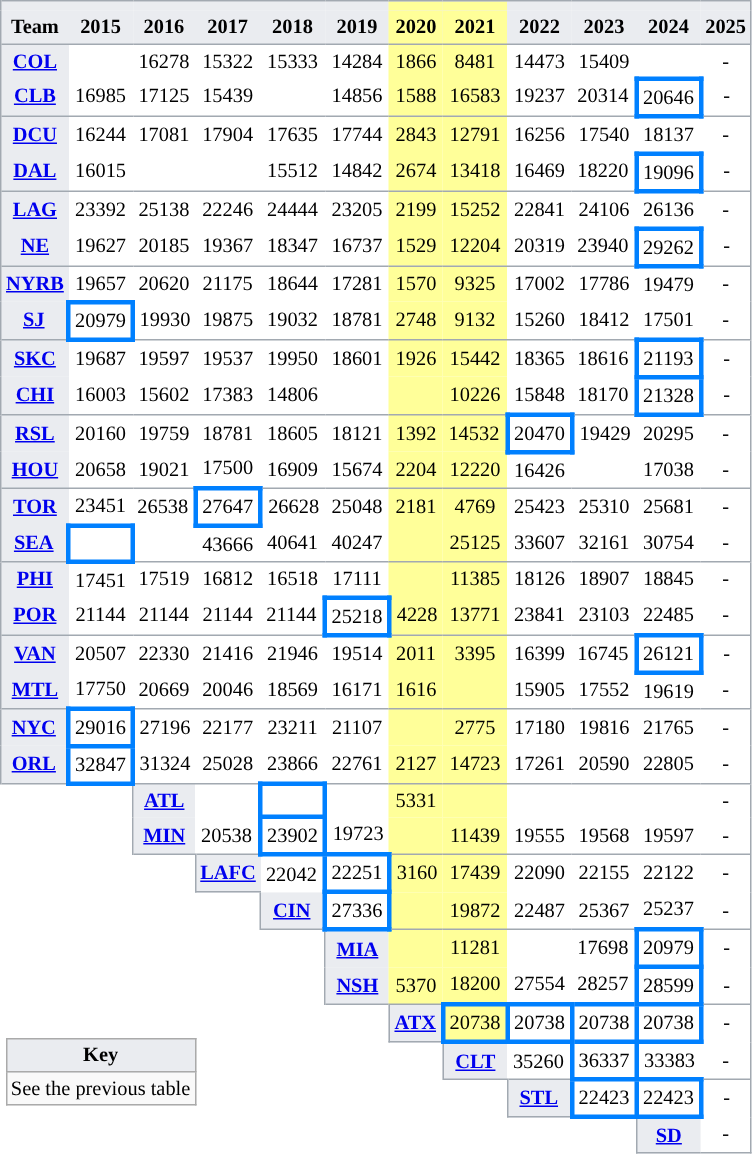<table cellpadding=3; style="border-collapse: collapse; text-align:center; font-size:85%">
<tr style="border-top: solid 1px #a2a9b1; background: #eaecf0;">
<td style="border-left: solid 1px #a2a9b1"></td>
<td></td>
<td></td>
<td></td>
<td></td>
<td></td>
<td style="background: #ff9"></td>
<td style="background: #ff9"></td>
<td></td>
<td></td>
<td></td>
<td style="border-right: solid 1px #a2a9b1"></td>
</tr>
<tr>
</tr>
<tr style="background: #eaecf0">
<th style="border-left: solid 1px #a2a9b1">Team</th>
<th>2015</th>
<th>2016</th>
<th>2017</th>
<th>2018</th>
<th>2019</th>
<th style="background: #ff9">2020</th>
<th style="background: #ff9">2021</th>
<th>2022</th>
<th>2023</th>
<th>2024</th>
<th style="border-right: solid 1px #a2a9b1">2025</th>
</tr>
<tr style="border-top: solid 1px #a2a9b1">
<th style="border-left: solid 1px #a2a9b1; background: #eaecf0;"><a href='#'>COL</a></th>
<td></td>
<td>16278</td>
<td>15322</td>
<td>15333</td>
<td>14284</td>
<td style="background: #ff9">1866</td>
<td style="background: #ff9">8481</td>
<td>14473</td>
<td>15409</td>
<td></td>
<td style="border-right: solid 1px #a2a9b1">-</td>
</tr>
<tr>
<th style="border-left: solid 1px #a2a9b1; background: #eaecf0;"><a href='#'>CLB</a></th>
<td>16985</td>
<td>17125</td>
<td>15439</td>
<td></td>
<td>14856</td>
<td style="background: #ff9">1588</td>
<td style="background: #ff9">16583</td>
<td>19237</td>
<td>20314</td>
<td style="border: solid 3px #0080FF">20646</td>
<td style="border-right: solid 1px #a2a9b1">-</td>
</tr>
<tr style="border-top: solid 1px #a2a9b1">
<th style="border-left: solid 1px #a2a9b1; background: #eaecf0;"><a href='#'>DCU</a></th>
<td>16244</td>
<td>17081</td>
<td>17904</td>
<td>17635</td>
<td>17744</td>
<td style="background: #ff9">2843</td>
<td style="background: #ff9">12791</td>
<td>16256</td>
<td>17540</td>
<td>18137</td>
<td style="border-right: solid 1px #a2a9b1">-</td>
</tr>
<tr>
<th style="border-left: solid 1px #a2a9b1; background: #eaecf0;"><a href='#'>DAL</a></th>
<td>16015</td>
<td></td>
<td></td>
<td>15512</td>
<td>14842</td>
<td style="background: #ff9">2674</td>
<td style="background: #ff9">13418</td>
<td>16469</td>
<td>18220</td>
<td style="border: solid 3px #0080FF">19096</td>
<td style="border-right: solid 1px #a2a9b1">-</td>
</tr>
<tr style="border-top: solid 1px #a2a9b1">
<th style="border-left: solid 1px #a2a9b1; background: #eaecf0;"><a href='#'>LAG</a></th>
<td>23392</td>
<td>25138</td>
<td>22246</td>
<td>24444</td>
<td>23205</td>
<td style="background: #ff9">2199</td>
<td style="background: #ff9">15252</td>
<td>22841</td>
<td>24106</td>
<td>26136</td>
<td style="border-right: solid 1px #a2a9b1">-</td>
</tr>
<tr>
<th style="border-left: solid 1px #a2a9b1; background: #eaecf0;"><a href='#'>NE</a></th>
<td>19627</td>
<td>20185</td>
<td>19367</td>
<td>18347</td>
<td>16737</td>
<td style="background: #ff9">1529</td>
<td style="background: #ff9">12204</td>
<td>20319</td>
<td>23940</td>
<td style="border: solid 3px #0080FF">29262</td>
<td style="border-right: solid 1px #a2a9b1">-</td>
</tr>
<tr style="border-top: solid 1px #a2a9b1">
<th style="border-left: solid 1px #a2a9b1; background: #eaecf0;"><a href='#'>NYRB</a></th>
<td>19657</td>
<td>20620</td>
<td>21175</td>
<td>18644</td>
<td>17281</td>
<td style="background: #ff9">1570</td>
<td style="background: #ff9">9325</td>
<td>17002</td>
<td>17786</td>
<td>19479</td>
<td style="border-right: solid 1px #a2a9b1">-</td>
</tr>
<tr>
<th style="border-left: solid 1px #a2a9b1; background: #eaecf0;"><a href='#'>SJ</a></th>
<td style="border: solid 3px #0080FF">20979</td>
<td>19930</td>
<td>19875</td>
<td>19032</td>
<td>18781</td>
<td style="background: #ff9">2748</td>
<td style="background: #ff9">9132</td>
<td>15260</td>
<td>18412</td>
<td>17501</td>
<td style="border-right: solid 1px #a2a9b1">-</td>
</tr>
<tr style="border-top: solid 1px #a2a9b1">
<th style="border-left: solid 1px #a2a9b1; background: #eaecf0;"><a href='#'>SKC</a></th>
<td>19687</td>
<td>19597</td>
<td>19537</td>
<td>19950</td>
<td>18601</td>
<td style="background: #ff9">1926</td>
<td style="background: #ff9">15442</td>
<td>18365</td>
<td>18616</td>
<td style="border: solid 3px #0080FF">21193</td>
<td style="border-right: solid 1px #a2a9b1">-</td>
</tr>
<tr>
<th style="border-left: solid 1px #a2a9b1; background: #eaecf0;"><a href='#'>CHI</a></th>
<td>16003</td>
<td>15602</td>
<td>17383</td>
<td>14806</td>
<td></td>
<td style="background: #ff9"></td>
<td style="background: #ff9">10226</td>
<td>15848</td>
<td>18170</td>
<td style="border: solid 3px #0080FF">21328</td>
<td style="border-right: solid 1px #a2a9b1">-</td>
</tr>
<tr style="border-top: solid 1px #a2a9b1">
<th style="border-left: solid 1px #a2a9b1; background: #eaecf0;"><a href='#'>RSL</a></th>
<td>20160</td>
<td>19759</td>
<td>18781</td>
<td>18605</td>
<td>18121</td>
<td style="background: #ff9">1392</td>
<td style="background: #ff9">14532</td>
<td style="border: solid 3px #0080FF">20470</td>
<td>19429</td>
<td>20295</td>
<td style="border-right: solid 1px #a2a9b1">-</td>
</tr>
<tr>
<th style="border-left: solid 1px #a2a9b1; background: #eaecf0;"><a href='#'>HOU</a></th>
<td>20658</td>
<td>19021</td>
<td>17500</td>
<td>16909</td>
<td>15674</td>
<td style="background: #ff9">2204</td>
<td style="background: #ff9">12220</td>
<td>16426</td>
<td></td>
<td>17038</td>
<td style="border-right: solid 1px #a2a9b1">-</td>
</tr>
<tr style="border-top: solid 1px #a2a9b1">
<th style="border-left: solid 1px #a2a9b1; background: #eaecf0;"><a href='#'>TOR</a></th>
<td>23451</td>
<td>26538</td>
<td style="border: solid 3px #0080FF">27647</td>
<td>26628</td>
<td>25048</td>
<td style="background: #ff9">2181</td>
<td style="background: #ff9">4769</td>
<td>25423</td>
<td>25310</td>
<td>25681</td>
<td style="border-right: solid 1px #a2a9b1">-</td>
</tr>
<tr>
<th style="border-left: solid 1px #a2a9b1; background: #eaecf0;"><a href='#'>SEA</a></th>
<td style="border: solid 3px #0080FF"></td>
<td></td>
<td>43666</td>
<td>40641</td>
<td>40247</td>
<td style="background: #ff9"></td>
<td style="background: #ff9">25125</td>
<td>33607</td>
<td>32161</td>
<td>30754</td>
<td style="border-right: solid 1px #a2a9b1">-</td>
</tr>
<tr style="border-top: solid 1px #a2a9b1">
<th style="border-left: solid 1px #a2a9b1; background: #eaecf0;"><a href='#'>PHI</a></th>
<td>17451</td>
<td>17519</td>
<td>16812</td>
<td>16518</td>
<td>17111</td>
<td style="background: #ff9"></td>
<td style="background: #ff9">11385</td>
<td>18126</td>
<td>18907</td>
<td>18845</td>
<td style="border-right: solid 1px #a2a9b1">-</td>
</tr>
<tr>
<th style="border-left: solid 1px #a2a9b1; background: #eaecf0;"><a href='#'>POR</a></th>
<td>21144</td>
<td>21144</td>
<td>21144</td>
<td>21144</td>
<td style="border: solid 3px #0080FF">25218</td>
<td style="background: #ff9">4228</td>
<td style="background: #ff9">13771</td>
<td>23841</td>
<td>23103</td>
<td>22485</td>
<td style="border-right: solid 1px #a2a9b1">-</td>
</tr>
<tr style="border-top: solid 1px #a2a9b1">
<th style="border-left: solid 1px #a2a9b1; background: #eaecf0;"><a href='#'>VAN</a></th>
<td>20507</td>
<td>22330</td>
<td>21416</td>
<td>21946</td>
<td>19514</td>
<td style="background: #ff9">2011</td>
<td style="background: #ff9">3395</td>
<td>16399</td>
<td>16745</td>
<td style="border: solid 3px #0080FF">26121</td>
<td style="border-right: solid 1px #a2a9b1">-</td>
</tr>
<tr>
<th style="border-left: solid 1px #a2a9b1; background: #eaecf0;"><a href='#'>MTL</a></th>
<td>17750</td>
<td>20669</td>
<td>20046</td>
<td>18569</td>
<td>16171</td>
<td style="background: #ff9">1616</td>
<td style="background: #ff9"></td>
<td>15905</td>
<td>17552</td>
<td>19619</td>
<td style="border-right: solid 1px #a2a9b1">-</td>
</tr>
<tr style="border-top: solid 1px #a2a9b1">
<th style="border-left: solid 1px #a2a9b1; background: #eaecf0;"><a href='#'>NYC</a></th>
<td style="border: solid 3px #0080FF">29016</td>
<td>27196</td>
<td>22177</td>
<td>23211</td>
<td>21107</td>
<td style="background: #ff9"></td>
<td style="background: #ff9">2775</td>
<td>17180</td>
<td>19816</td>
<td>21765</td>
<td style="border-right: solid 1px #a2a9b1">-</td>
</tr>
<tr>
<th style="border-left: solid 1px #a2a9b1; background: #eaecf0;"><a href='#'>ORL</a></th>
<td style="border: solid 3px #0080FF">32847</td>
<td>31324</td>
<td>25028</td>
<td>23866</td>
<td>22761</td>
<td style="background: #ff9">2127</td>
<td style="background: #ff9">14723</td>
<td>17261</td>
<td>20590</td>
<td>22805</td>
<td style="border-right: solid 1px #a2a9b1">-</td>
</tr>
<tr style="border-top: solid 1px #a2a9b1">
<td rowspan=5 colspan=2></td>
<th style="border-left: solid 1px #a2a9b1; background: #eaecf0;"><a href='#'>ATL</a></th>
<td></td>
<td style="border: solid 3px #0080FF"></td>
<td></td>
<td style="background: #ff9">5331</td>
<td style="background: #ff9"></td>
<td></td>
<td></td>
<td></td>
<td style="border-right: solid 1px #a2a9b1">-</td>
</tr>
<tr>
<th style="border-left: solid 1px #a2a9b1; background: #eaecf0;"><a href='#'>MIN</a></th>
<td>20538</td>
<td style="border: solid 3px #0080FF">23902</td>
<td>19723</td>
<td style="background: #ff9"></td>
<td style="background: #ff9">11439</td>
<td>19555</td>
<td>19568</td>
<td>19597</td>
<td style="border-right: solid 1px #a2a9b1">-</td>
</tr>
<tr style="border-top: solid 1px #a2a9b1">
<td rowspan=3></td>
<th style="border-left: solid 1px #a2a9b1; border-bottom: solid 1px #a2a9b1; background: #eaecf0;"><a href='#'>LAFC</a></th>
<td>22042</td>
<td style="border: solid 3px #0080FF">22251</td>
<td style="background: #ff9">3160</td>
<td style="background: #ff9">17439</td>
<td>22090</td>
<td>22155</td>
<td>22122</td>
<td style="border-right: solid 1px #a2a9b1">-</td>
</tr>
<tr>
<td rowspan=2></td>
<th style="border-left: solid 1px #a2a9b1; background: #eaecf0;"><a href='#'>CIN</a></th>
<td style="border: solid 3px #0080FF">27336</td>
<td style="background: #ff9"></td>
<td style="background: #ff9">19872</td>
<td>22487</td>
<td>25367</td>
<td>25237</td>
<td style="border-right: solid 1px #a2a9b1">-</td>
</tr>
<tr style="border-top: solid 1px #a2a9b1">
<td></td>
<th style="border-left: solid 1px #a2a9b1; background: #eaecf0;"><a href='#'>MIA</a></th>
<td style="background: #ff9"></td>
<td style="background: #ff9">11281</td>
<td></td>
<td>17698</td>
<td style="border: solid 3px #0080FF">20979</td>
<td style="border-right: solid 1px #a2a9b1">-</td>
</tr>
<tr>
<td rowspan=5 colspan=5><br><table class="wikitable">
<tr>
<td style="text-align:center; background: #eaecf0"><strong>Key</strong></td>
</tr>
<tr>
<td style="text-align:left">See the previous table</td>
</tr>
</table>
</td>
<th style="border-left: solid 1px #a2a9b1; background: #eaecf0;"><a href='#'>NSH</a></th>
<td style="background: #ff9">5370</td>
<td style="background: #ff9">18200</td>
<td>27554</td>
<td>28257</td>
<td style="border: solid 3px #0080FF">28599</td>
<td style="border-right: solid 1px #a2a9b1">-</td>
</tr>
<tr style="border-top: solid 1px #a2a9b1">
<td rowspan=4></td>
<th style="border-left: solid 1px #a2a9b1; border-bottom: solid 1px #a2a9b1; background: #eaecf0;"><a href='#'>ATX</a></th>
<td style="border: solid 3px #0080FF; background: #ff9">20738</td>
<td style="border: solid 3px #0080FF">20738</td>
<td style="border: solid 3px #0080FF">20738</td>
<td style="border: solid 3px #0080FF">20738</td>
<td style="border-right: solid 1px #a2a9b1">-</td>
</tr>
<tr>
<td rowspan=3></td>
<th style="border-left: solid 1px #a2a9b1; background: #eaecf0;"><a href='#'>CLT</a></th>
<td>35260</td>
<td style="border: solid 3px #0080FF">36337</td>
<td>33383</td>
<td style="border-right: solid 1px #a2a9b1">-</td>
</tr>
<tr style="border-top: solid 1px #a2a9b1">
<td rowspan=2></td>
<th style="border-left: solid 1px #a2a9b1; border-bottom: solid 1px #a2a9b1; background: #eaecf0;"><a href='#'>STL</a></th>
<td style="border: solid 3px #0080FF">22423</td>
<td style="border: solid 3px #0080FF">22423</td>
<td style="border-right: solid 1px #a2a9b1">-</td>
</tr>
<tr>
<td colspan=2></td>
<th style="border-left: solid 1px #a2a9b1; border-bottom: solid 1px #a2a9b1; background: #eaecf0;"><a href='#'>SD</a></th>
<td style="border-bottom: solid 1px #a2a9b1; border-right: solid 1px #a2a9b1">-</td>
</tr>
</table>
